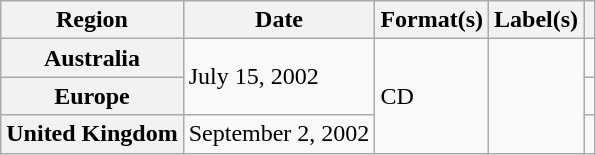<table class="wikitable plainrowheaders">
<tr>
<th scope="col">Region</th>
<th scope="col">Date</th>
<th scope="col">Format(s)</th>
<th scope="col">Label(s)</th>
<th scope="col"></th>
</tr>
<tr>
<th scope="row">Australia</th>
<td rowspan="2">July 15, 2002</td>
<td rowspan="3">CD</td>
<td rowspan="3"></td>
<td></td>
</tr>
<tr>
<th scope="row">Europe</th>
<td></td>
</tr>
<tr>
<th scope="row">United Kingdom</th>
<td>September 2, 2002</td>
<td></td>
</tr>
</table>
